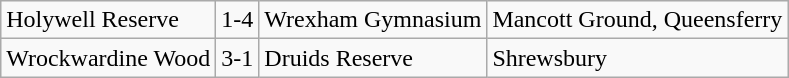<table class="wikitable">
<tr>
<td>Holywell Reserve</td>
<td>1-4</td>
<td>Wrexham Gymnasium</td>
<td>Mancott Ground, Queensferry</td>
</tr>
<tr>
<td> Wrockwardine Wood</td>
<td>3-1</td>
<td>Druids Reserve</td>
<td> Shrewsbury</td>
</tr>
</table>
